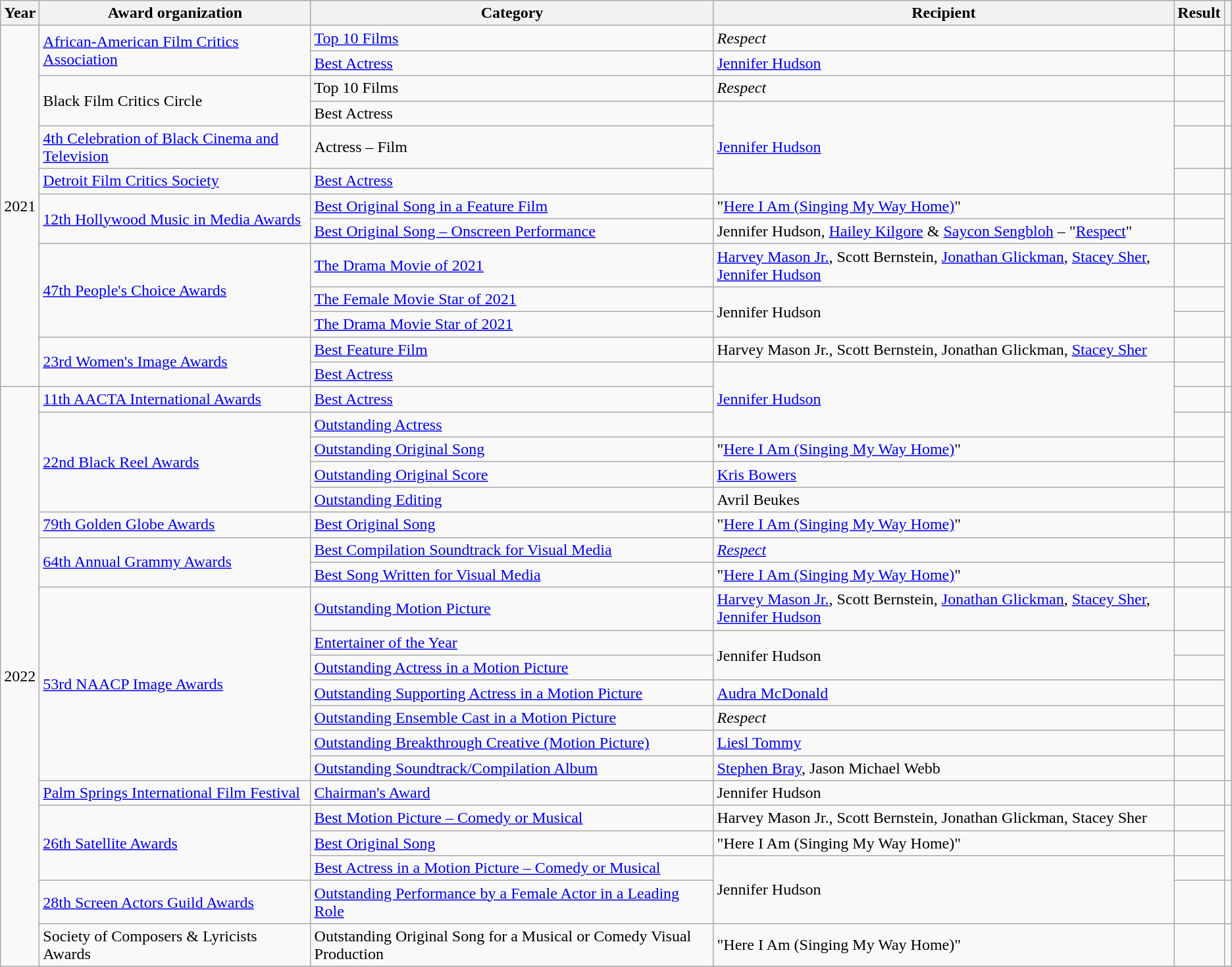<table class="wikitable">
<tr>
<th>Year</th>
<th>Award organization</th>
<th>Category</th>
<th>Recipient</th>
<th>Result</th>
<th></th>
</tr>
<tr>
<td rowspan=13>2021</td>
<td rowspan=2><a href='#'>African-American Film Critics Association</a></td>
<td><a href='#'>Top 10 Films</a></td>
<td><em>Respect</em></td>
<td></td>
<td></td>
</tr>
<tr>
<td><a href='#'>Best Actress</a></td>
<td><a href='#'>Jennifer Hudson</a></td>
<td></td>
<td></td>
</tr>
<tr>
<td rowspan=2>Black Film Critics Circle</td>
<td>Top 10 Films</td>
<td><em>Respect</em></td>
<td></td>
<td Rowspan=2></td>
</tr>
<tr>
<td>Best Actress</td>
<td Rowspan=3><a href='#'>Jennifer Hudson</a></td>
<td></td>
</tr>
<tr>
<td><a href='#'>4th Celebration of Black Cinema and Television</a></td>
<td>Actress – Film</td>
<td></td>
<td></td>
</tr>
<tr>
<td><a href='#'>Detroit Film Critics Society</a></td>
<td><a href='#'>Best Actress</a></td>
<td></td>
<td></td>
</tr>
<tr>
<td rowspan=2><a href='#'>12th Hollywood Music in Media Awards</a></td>
<td><a href='#'>Best Original Song in a Feature Film</a></td>
<td>"<a href='#'>Here I Am (Singing My Way Home)</a>" </td>
<td></td>
<td rowspan=2></td>
</tr>
<tr>
<td><a href='#'>Best Original Song – Onscreen Performance</a></td>
<td>Jennifer Hudson, <a href='#'>Hailey Kilgore</a> & <a href='#'>Saycon Sengbloh</a> – "<a href='#'>Respect</a>"</td>
<td></td>
</tr>
<tr>
<td rowspan=3><a href='#'>47th People's Choice Awards</a></td>
<td><a href='#'>The Drama Movie of 2021</a></td>
<td><a href='#'>Harvey Mason Jr.</a>, Scott Bernstein, <a href='#'>Jonathan Glickman</a>, <a href='#'>Stacey Sher</a>, <a href='#'>Jennifer Hudson</a></td>
<td></td>
<td rowspan=3></td>
</tr>
<tr>
<td><a href='#'>The Female Movie Star of 2021</a></td>
<td rowspan=2>Jennifer Hudson</td>
<td></td>
</tr>
<tr>
<td><a href='#'>The Drama Movie Star of 2021</a></td>
<td></td>
</tr>
<tr>
<td rowspan=2><a href='#'>23rd Women's Image Awards</a></td>
<td><a href='#'>Best Feature Film</a></td>
<td>Harvey Mason Jr., Scott Bernstein, Jonathan Glickman, <a href='#'>Stacey Sher</a></td>
<td></td>
<td rowspan=2></td>
</tr>
<tr>
<td><a href='#'>Best Actress</a></td>
<td Rowspan=3><a href='#'>Jennifer Hudson</a></td>
<td></td>
</tr>
<tr>
<td rowspan=22>2022</td>
<td><a href='#'>11th AACTA International Awards</a></td>
<td><a href='#'>Best Actress</a></td>
<td></td>
<td></td>
</tr>
<tr>
<td Rowspan=4><a href='#'>22nd Black Reel Awards</a></td>
<td><a href='#'>Outstanding Actress</a></td>
<td></td>
<td Rowspan=4></td>
</tr>
<tr>
<td><a href='#'>Outstanding Original Song</a></td>
<td>"<a href='#'>Here I Am (Singing My Way Home)</a>" </td>
<td></td>
</tr>
<tr>
<td><a href='#'>Outstanding Original Score</a></td>
<td><a href='#'>Kris Bowers</a></td>
<td></td>
</tr>
<tr>
<td><a href='#'>Outstanding Editing</a></td>
<td>Avril Beukes</td>
<td></td>
</tr>
<tr>
<td><a href='#'>79th Golden Globe Awards</a></td>
<td><a href='#'>Best Original Song</a></td>
<td>"<a href='#'>Here I Am (Singing My Way Home)</a>" </td>
<td></td>
<td></td>
</tr>
<tr>
<td rowspan=2><a href='#'>64th Annual Grammy Awards</a></td>
<td><a href='#'>Best Compilation Soundtrack for Visual Media</a></td>
<td><em><a href='#'>Respect</a></em></td>
<td></td>
<td Rowspan=2></td>
</tr>
<tr>
<td><a href='#'>Best Song Written for Visual Media</a></td>
<td>"<a href='#'>Here I Am (Singing My Way Home)</a>"</td>
<td></td>
</tr>
<tr>
<td rowspan=7><a href='#'>53rd NAACP Image Awards</a></td>
<td><a href='#'>Outstanding Motion Picture</a></td>
<td><a href='#'>Harvey Mason Jr.</a>, Scott Bernstein, <a href='#'>Jonathan Glickman</a>, <a href='#'>Stacey Sher</a>, <a href='#'>Jennifer Hudson</a></td>
<td></td>
<td Rowspan=7></td>
</tr>
<tr>
<td><a href='#'>Entertainer of the Year</a></td>
<td rowspan=2>Jennifer Hudson</td>
<td></td>
</tr>
<tr>
<td><a href='#'>Outstanding Actress in a Motion Picture</a></td>
<td></td>
</tr>
<tr>
<td><a href='#'>Outstanding Supporting Actress in a Motion Picture</a></td>
<td><a href='#'>Audra McDonald</a></td>
<td></td>
</tr>
<tr>
<td><a href='#'>Outstanding Ensemble Cast in a Motion Picture</a></td>
<td><em>Respect</em></td>
<td></td>
</tr>
<tr>
<td><a href='#'>Outstanding Breakthrough Creative (Motion Picture)</a></td>
<td><a href='#'>Liesl Tommy</a></td>
<td></td>
</tr>
<tr>
<td><a href='#'>Outstanding Soundtrack/Compilation Album</a></td>
<td><a href='#'>Stephen Bray</a>, Jason Michael Webb</td>
<td></td>
</tr>
<tr>
<td><a href='#'>Palm Springs International Film Festival</a></td>
<td><a href='#'>Chairman's Award</a></td>
<td>Jennifer Hudson</td>
<td></td>
<td></td>
</tr>
<tr>
<td Rowspan=3><a href='#'>26th Satellite Awards</a></td>
<td><a href='#'>Best Motion Picture – Comedy or Musical</a></td>
<td>Harvey Mason Jr., Scott Bernstein, Jonathan Glickman, Stacey Sher</td>
<td></td>
<td Rowspan=3></td>
</tr>
<tr>
<td><a href='#'>Best Original Song</a></td>
<td>"Here I Am (Singing My Way Home)" </td>
<td></td>
</tr>
<tr>
<td><a href='#'>Best Actress in a Motion Picture – Comedy or Musical</a></td>
<td Rowspan=2>Jennifer Hudson</td>
<td></td>
</tr>
<tr>
<td><a href='#'>28th Screen Actors Guild Awards</a></td>
<td><a href='#'>Outstanding Performance by a Female Actor in a Leading Role</a></td>
<td></td>
<td></td>
</tr>
<tr>
<td>Society of Composers & Lyricists Awards</td>
<td>Outstanding Original Song for a Musical or Comedy Visual Production</td>
<td>"Here I Am (Singing My Way Home)" </td>
<td></td>
<td></td>
</tr>
<tr>
</tr>
</table>
